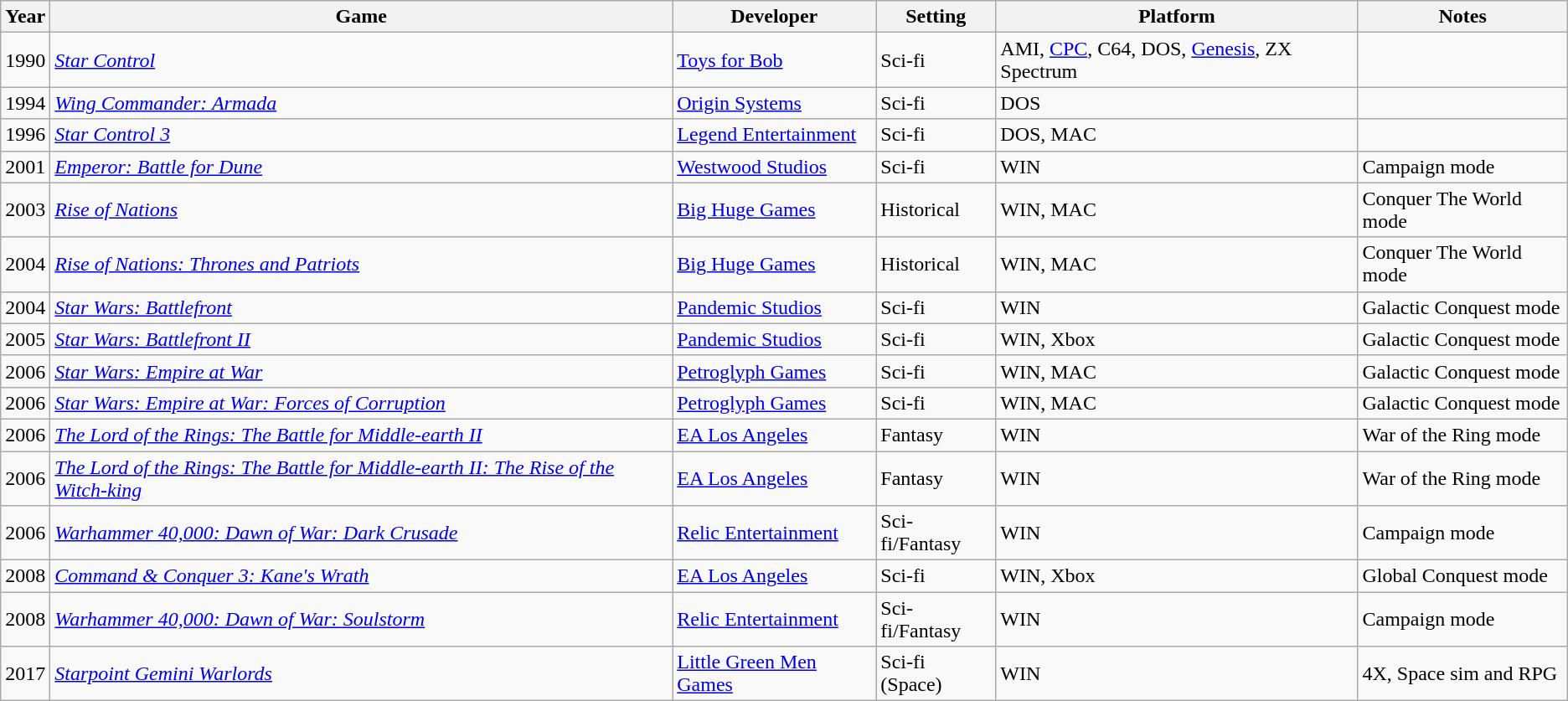<table class="wikitable sortable">
<tr>
<th scope="col">Year</th>
<th scope="col">Game</th>
<th scope="col">Developer</th>
<th scope="col">Setting</th>
<th scope="col">Platform</th>
<th scope="col">Notes</th>
</tr>
<tr>
<td>1990</td>
<td><em><a href='#'>Star Control</a></em></td>
<td><a href='#'>Toys for Bob</a></td>
<td>Sci-fi</td>
<td>AMI, <a href='#'>CPC</a>, C64, DOS, <a href='#'>Genesis</a>, ZX Spectrum</td>
<td></td>
</tr>
<tr>
<td>1994</td>
<td><em><a href='#'>Wing Commander: Armada</a></em></td>
<td><a href='#'>Origin Systems</a></td>
<td>Sci-fi</td>
<td>DOS</td>
<td></td>
</tr>
<tr>
<td>1996</td>
<td><em><a href='#'>Star Control 3</a></em></td>
<td><a href='#'>Legend Entertainment</a></td>
<td>Sci-fi</td>
<td>DOS, MAC</td>
<td></td>
</tr>
<tr>
<td>2001</td>
<td><em><a href='#'>Emperor: Battle for Dune</a></em></td>
<td><a href='#'>Westwood Studios</a></td>
<td>Sci-fi</td>
<td>WIN</td>
<td>Campaign mode</td>
</tr>
<tr>
<td>2003</td>
<td><em><a href='#'>Rise of Nations</a></em></td>
<td><a href='#'>Big Huge Games</a></td>
<td>Historical</td>
<td>WIN, MAC</td>
<td>Conquer The World mode</td>
</tr>
<tr>
<td>2004</td>
<td><em><a href='#'>Rise of Nations: Thrones and Patriots</a></em></td>
<td><a href='#'>Big Huge Games</a></td>
<td>Historical</td>
<td>WIN, MAC</td>
<td>Conquer The World mode</td>
</tr>
<tr>
<td>2004</td>
<td><em><a href='#'>Star Wars: Battlefront</a></em></td>
<td><a href='#'>Pandemic Studios</a></td>
<td>Sci-fi</td>
<td>WIN</td>
<td>Galactic Conquest mode</td>
</tr>
<tr>
<td>2005</td>
<td><em><a href='#'>Star Wars: Battlefront II</a></em></td>
<td><a href='#'>Pandemic Studios</a></td>
<td>Sci-fi</td>
<td>WIN, Xbox</td>
<td>Galactic Conquest mode</td>
</tr>
<tr>
<td>2006</td>
<td><em><a href='#'>Star Wars: Empire at War</a></em></td>
<td><a href='#'>Petroglyph Games</a></td>
<td>Sci-fi</td>
<td>WIN, MAC</td>
<td>Galactic Conquest mode</td>
</tr>
<tr>
<td>2006</td>
<td><em><a href='#'>Star Wars: Empire at War: Forces of Corruption</a></em></td>
<td><a href='#'>Petroglyph Games</a></td>
<td>Sci-fi</td>
<td>WIN, MAC</td>
<td>Galactic Conquest mode</td>
</tr>
<tr>
<td>2006</td>
<td><em><a href='#'>The Lord of the Rings: The Battle for Middle-earth II</a></em></td>
<td><a href='#'>EA Los Angeles</a></td>
<td>Fantasy</td>
<td>WIN</td>
<td>War of the Ring mode</td>
</tr>
<tr>
<td>2006</td>
<td><em><a href='#'>The Lord of the Rings: The Battle for Middle-earth II: The Rise of the Witch-king</a></em></td>
<td><a href='#'>EA Los Angeles</a></td>
<td>Fantasy</td>
<td>WIN</td>
<td>War of the Ring mode</td>
</tr>
<tr>
<td>2006</td>
<td><em><a href='#'>Warhammer 40,000: Dawn of War: Dark Crusade</a></em></td>
<td><a href='#'>Relic Entertainment</a></td>
<td>Sci-fi/Fantasy</td>
<td>WIN</td>
<td>Campaign mode</td>
</tr>
<tr>
<td>2008</td>
<td><em><a href='#'>Command & Conquer 3: Kane's Wrath</a></em></td>
<td><a href='#'>EA Los Angeles</a></td>
<td>Sci-fi</td>
<td>WIN, Xbox</td>
<td>Global Conquest mode</td>
</tr>
<tr>
<td>2008</td>
<td><em><a href='#'>Warhammer 40,000: Dawn of War: Soulstorm</a></em></td>
<td><a href='#'>Relic Entertainment</a></td>
<td>Sci-fi/Fantasy</td>
<td>WIN</td>
<td>Campaign mode</td>
</tr>
<tr>
<td>2017</td>
<td><em><a href='#'>Starpoint Gemini Warlords</a></em></td>
<td><a href='#'>Little Green Men Games</a></td>
<td>Sci-fi (Space)</td>
<td>WIN</td>
<td>4X, Space sim and RPG</td>
</tr>
</table>
